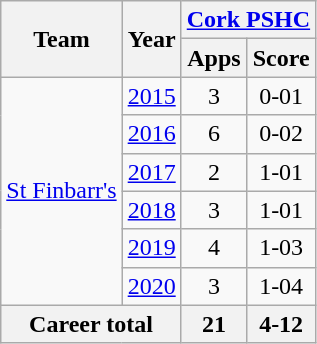<table class="wikitable" style="text-align:center">
<tr>
<th rowspan="2">Team</th>
<th rowspan="2">Year</th>
<th colspan="2"><a href='#'>Cork PSHC</a></th>
</tr>
<tr>
<th>Apps</th>
<th>Score</th>
</tr>
<tr>
<td rowspan="6"><a href='#'>St Finbarr's</a></td>
<td><a href='#'>2015</a></td>
<td>3</td>
<td>0-01</td>
</tr>
<tr>
<td><a href='#'>2016</a></td>
<td>6</td>
<td>0-02</td>
</tr>
<tr>
<td><a href='#'>2017</a></td>
<td>2</td>
<td>1-01</td>
</tr>
<tr>
<td><a href='#'>2018</a></td>
<td>3</td>
<td>1-01</td>
</tr>
<tr>
<td><a href='#'>2019</a></td>
<td>4</td>
<td>1-03</td>
</tr>
<tr>
<td><a href='#'>2020</a></td>
<td>3</td>
<td>1-04</td>
</tr>
<tr>
<th colspan="2">Career total</th>
<th>21</th>
<th>4-12</th>
</tr>
</table>
